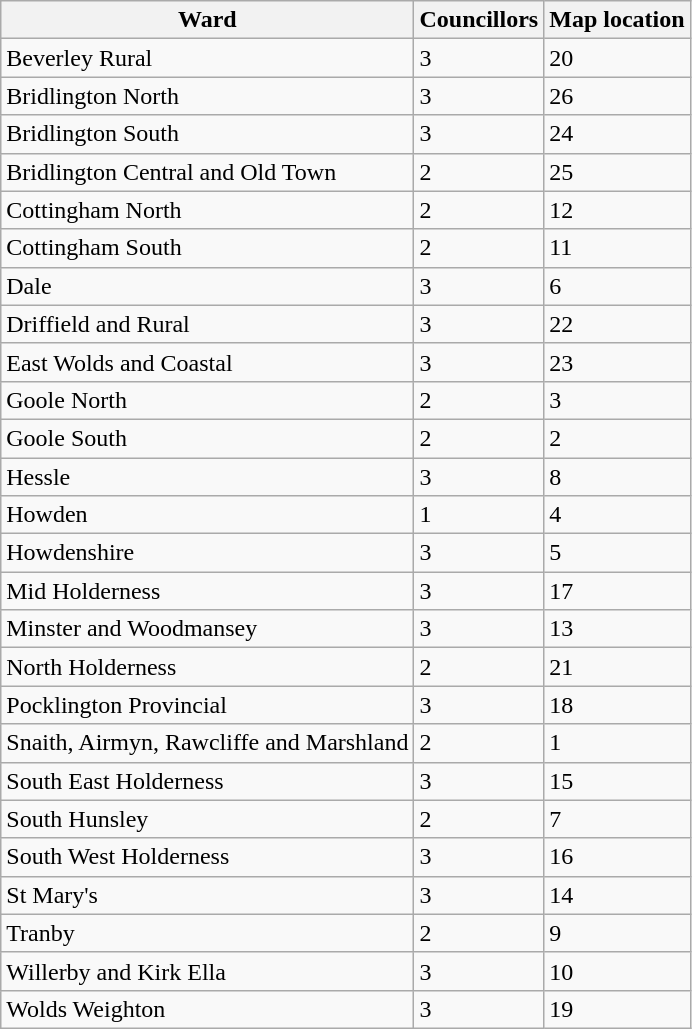<table class="wikitable sortable">
<tr>
<th>Ward</th>
<th>Councillors</th>
<th>Map location</th>
</tr>
<tr>
<td>Beverley Rural</td>
<td>3</td>
<td>20</td>
</tr>
<tr>
<td>Bridlington North</td>
<td>3</td>
<td>26</td>
</tr>
<tr>
<td>Bridlington South</td>
<td>3</td>
<td>24</td>
</tr>
<tr>
<td>Bridlington Central and Old Town</td>
<td>2</td>
<td>25</td>
</tr>
<tr>
<td>Cottingham North</td>
<td>2</td>
<td>12</td>
</tr>
<tr>
<td>Cottingham South</td>
<td>2</td>
<td>11</td>
</tr>
<tr>
<td>Dale</td>
<td>3</td>
<td>6</td>
</tr>
<tr>
<td>Driffield and Rural</td>
<td>3</td>
<td>22</td>
</tr>
<tr>
<td>East Wolds and Coastal</td>
<td>3</td>
<td>23</td>
</tr>
<tr>
<td>Goole North</td>
<td>2</td>
<td>3</td>
</tr>
<tr>
<td>Goole South</td>
<td>2</td>
<td>2</td>
</tr>
<tr>
<td>Hessle</td>
<td>3</td>
<td>8</td>
</tr>
<tr>
<td>Howden</td>
<td>1</td>
<td>4</td>
</tr>
<tr>
<td>Howdenshire</td>
<td>3</td>
<td>5</td>
</tr>
<tr>
<td>Mid Holderness</td>
<td>3</td>
<td>17</td>
</tr>
<tr>
<td>Minster and Woodmansey</td>
<td>3</td>
<td>13</td>
</tr>
<tr>
<td>North Holderness</td>
<td>2</td>
<td>21</td>
</tr>
<tr>
<td>Pocklington Provincial</td>
<td>3</td>
<td>18</td>
</tr>
<tr>
<td>Snaith, Airmyn, Rawcliffe and Marshland</td>
<td>2</td>
<td>1</td>
</tr>
<tr>
<td>South East Holderness</td>
<td>3</td>
<td>15</td>
</tr>
<tr>
<td>South Hunsley</td>
<td>2</td>
<td>7</td>
</tr>
<tr>
<td>South West Holderness</td>
<td>3</td>
<td>16</td>
</tr>
<tr>
<td>St Mary's</td>
<td>3</td>
<td>14</td>
</tr>
<tr>
<td>Tranby</td>
<td>2</td>
<td>9</td>
</tr>
<tr>
<td>Willerby and Kirk Ella</td>
<td>3</td>
<td>10</td>
</tr>
<tr>
<td>Wolds Weighton</td>
<td>3</td>
<td>19</td>
</tr>
</table>
